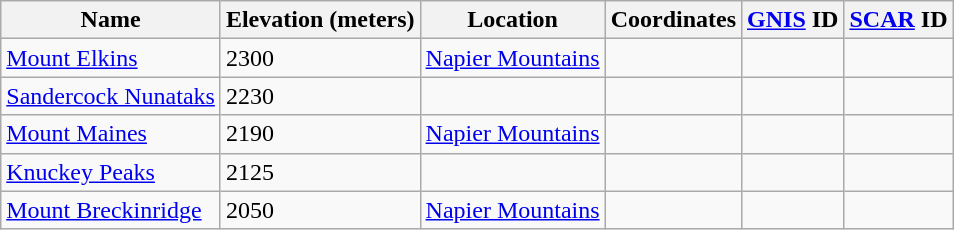<table class="wikitable sortable">
<tr>
<th>Name</th>
<th>Elevation (meters)</th>
<th>Location</th>
<th>Coordinates</th>
<th><a href='#'>GNIS</a> ID</th>
<th><a href='#'>SCAR</a> ID</th>
</tr>
<tr>
<td><a href='#'>Mount Elkins</a></td>
<td>2300</td>
<td><a href='#'>Napier Mountains</a></td>
<td></td>
<td></td>
<td></td>
</tr>
<tr>
<td><a href='#'>Sandercock Nunataks</a></td>
<td>2230</td>
<td></td>
<td></td>
<td></td>
<td></td>
</tr>
<tr>
<td><a href='#'>Mount Maines</a></td>
<td>2190</td>
<td><a href='#'>Napier Mountains</a></td>
<td></td>
<td></td>
<td></td>
</tr>
<tr>
<td><a href='#'>Knuckey Peaks</a></td>
<td>2125</td>
<td></td>
<td></td>
<td></td>
<td></td>
</tr>
<tr>
<td><a href='#'>Mount Breckinridge</a></td>
<td>2050</td>
<td><a href='#'>Napier Mountains</a></td>
<td></td>
<td></td>
<td></td>
</tr>
</table>
